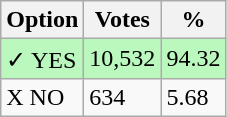<table class="wikitable">
<tr>
<th>Option</th>
<th>Votes</th>
<th>%</th>
</tr>
<tr>
<td style=background:#bbf8be>✓ YES</td>
<td style=background:#bbf8be>10,532</td>
<td style=background:#bbf8be>94.32</td>
</tr>
<tr>
<td>X NO</td>
<td>634</td>
<td>5.68</td>
</tr>
</table>
